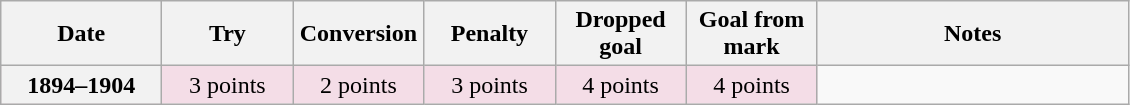<table class="wikitable">
<tr>
<th scope="col" width="100px">Date</th>
<th scope="col" width="80px">Try</th>
<th scope="col" width="80px">Conversion</th>
<th scope="col" width="80px">Penalty</th>
<th scope="col" width="80px">Dropped goal</th>
<th scope="col" width="80px">Goal from mark</th>
<th scope="col" width="200px">Notes<br></th>
</tr>
<tr style="text-align:center;background:#F4DDE7;">
<th>1894–1904</th>
<td>3 points</td>
<td>2 points</td>
<td>3 points</td>
<td>4 points</td>
<td>4 points<br></td>
</tr>
</table>
